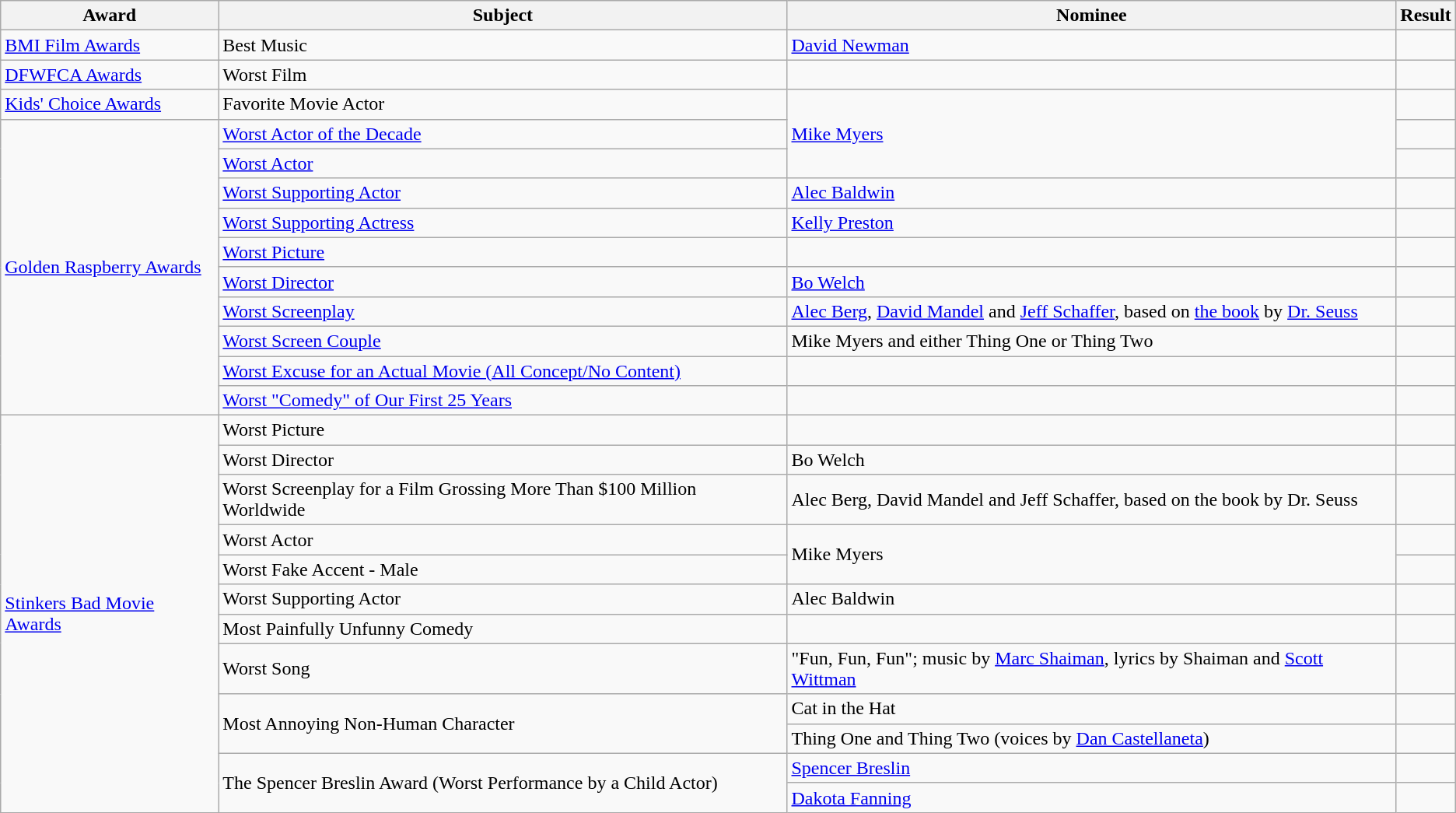<table class="wikitable sortable plainrowheaders">
<tr>
<th>Award</th>
<th>Subject</th>
<th>Nominee</th>
<th>Result</th>
</tr>
<tr>
<td rowspan=1><a href='#'>BMI Film Awards</a></td>
<td>Best Music</td>
<td><a href='#'>David Newman</a></td>
<td></td>
</tr>
<tr>
<td rowspan=1><a href='#'>DFWFCA Awards</a></td>
<td>Worst Film</td>
<td></td>
<td></td>
</tr>
<tr>
<td><a href='#'>Kids' Choice Awards</a></td>
<td>Favorite Movie Actor</td>
<td rowspan=3><a href='#'>Mike Myers</a></td>
<td></td>
</tr>
<tr>
<td rowspan=10><a href='#'>Golden Raspberry Awards</a></td>
<td><a href='#'>Worst Actor of the Decade</a></td>
<td></td>
</tr>
<tr>
<td><a href='#'>Worst Actor</a></td>
<td></td>
</tr>
<tr>
<td><a href='#'>Worst Supporting Actor</a></td>
<td><a href='#'>Alec Baldwin</a></td>
<td></td>
</tr>
<tr>
<td><a href='#'>Worst Supporting Actress</a></td>
<td><a href='#'>Kelly Preston</a></td>
<td></td>
</tr>
<tr>
<td><a href='#'>Worst Picture</a></td>
<td></td>
<td></td>
</tr>
<tr>
<td><a href='#'>Worst Director</a></td>
<td><a href='#'>Bo Welch</a></td>
<td></td>
</tr>
<tr>
<td><a href='#'>Worst Screenplay</a></td>
<td><a href='#'>Alec Berg</a>, <a href='#'>David Mandel</a> and <a href='#'>Jeff Schaffer</a>, based on <a href='#'>the book</a> by <a href='#'>Dr. Seuss</a></td>
<td></td>
</tr>
<tr>
<td><a href='#'>Worst Screen Couple</a></td>
<td>Mike Myers and either Thing One or Thing Two</td>
<td></td>
</tr>
<tr>
<td><a href='#'>Worst Excuse for an Actual Movie (All Concept/No Content)</a></td>
<td></td>
<td></td>
</tr>
<tr>
<td><a href='#'>Worst "Comedy" of Our First 25 Years</a></td>
<td></td>
<td></td>
</tr>
<tr>
<td rowspan=12><a href='#'>Stinkers Bad Movie Awards</a></td>
<td>Worst Picture</td>
<td></td>
<td></td>
</tr>
<tr>
<td>Worst Director</td>
<td>Bo Welch</td>
<td></td>
</tr>
<tr>
<td>Worst Screenplay for a Film Grossing More Than $100 Million Worldwide</td>
<td>Alec Berg, David Mandel and Jeff Schaffer, based on the book by Dr. Seuss</td>
<td></td>
</tr>
<tr>
<td>Worst Actor</td>
<td rowspan=2>Mike Myers</td>
<td></td>
</tr>
<tr>
<td>Worst Fake Accent - Male</td>
<td></td>
</tr>
<tr>
<td>Worst Supporting Actor</td>
<td>Alec Baldwin</td>
<td></td>
</tr>
<tr>
<td>Most Painfully Unfunny Comedy</td>
<td></td>
<td></td>
</tr>
<tr>
<td>Worst Song</td>
<td>"Fun, Fun, Fun"; music by <a href='#'>Marc Shaiman</a>, lyrics by Shaiman and <a href='#'>Scott Wittman</a></td>
<td></td>
</tr>
<tr>
<td rowspan=2>Most Annoying Non-Human Character</td>
<td>Cat in the Hat</td>
<td></td>
</tr>
<tr>
<td>Thing One and Thing Two (voices by <a href='#'>Dan Castellaneta</a>)</td>
<td></td>
</tr>
<tr>
<td rowspan=2>The Spencer Breslin Award (Worst Performance by a Child Actor)</td>
<td><a href='#'>Spencer Breslin</a></td>
<td></td>
</tr>
<tr>
<td><a href='#'>Dakota Fanning</a></td>
<td></td>
</tr>
</table>
